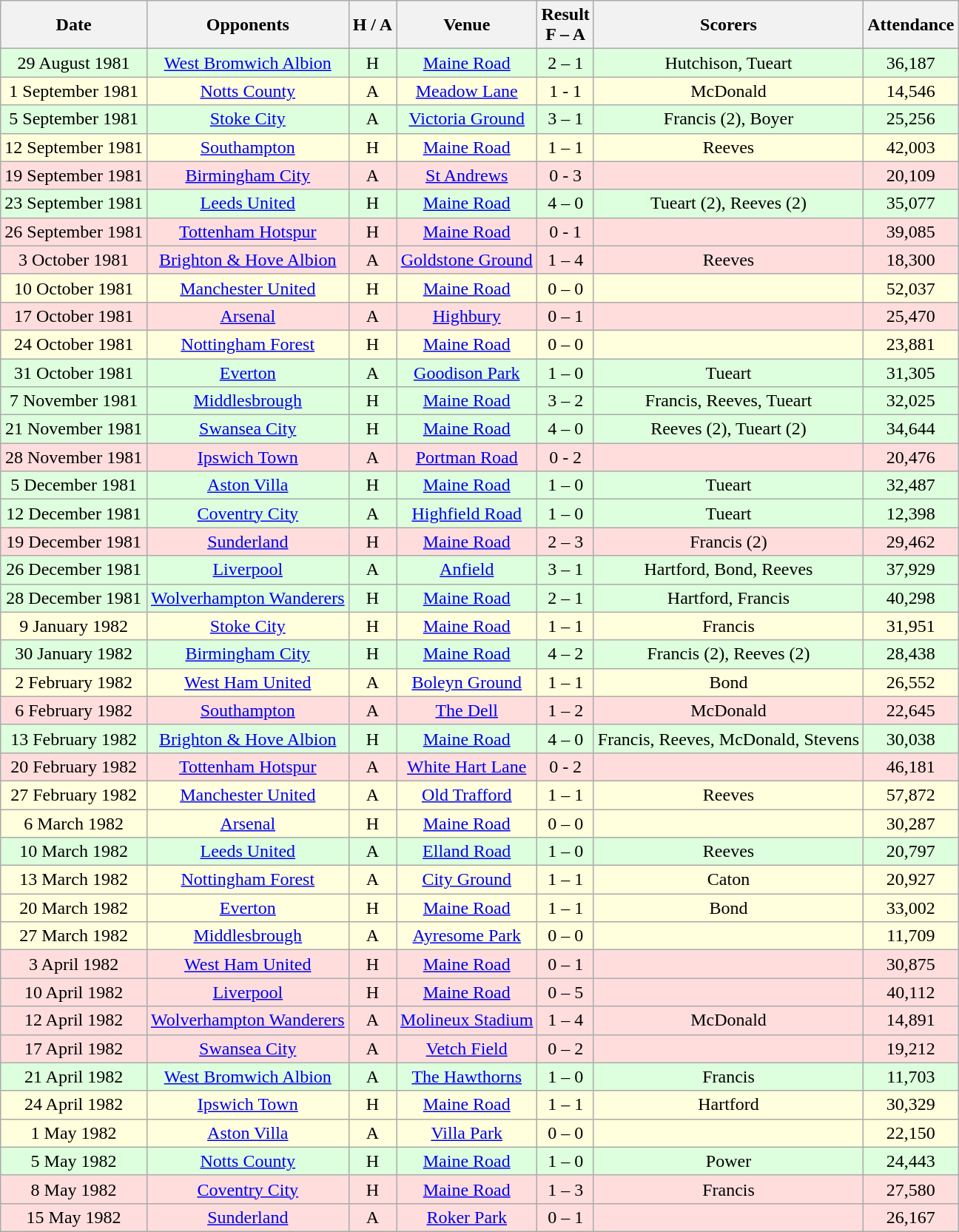<table class="wikitable" style="text-align:center">
<tr>
<th>Date</th>
<th>Opponents</th>
<th>H / A</th>
<th>Venue</th>
<th>Result<br>F – A</th>
<th>Scorers</th>
<th>Attendance</th>
</tr>
<tr bgcolor="#ddffdd">
<td>29 August 1981</td>
<td><a href='#'>West Bromwich Albion</a></td>
<td>H</td>
<td><a href='#'>Maine Road</a></td>
<td>2 – 1</td>
<td>Hutchison, Tueart</td>
<td>36,187</td>
</tr>
<tr bgcolor="#ffffdd">
<td>1 September 1981</td>
<td><a href='#'>Notts County</a></td>
<td>A</td>
<td><a href='#'>Meadow Lane</a></td>
<td>1 - 1</td>
<td>McDonald</td>
<td>14,546</td>
</tr>
<tr bgcolor="#ddffdd">
<td>5 September 1981</td>
<td><a href='#'>Stoke City</a></td>
<td>A</td>
<td><a href='#'>Victoria Ground</a></td>
<td>3 – 1</td>
<td>Francis (2), Boyer</td>
<td>25,256</td>
</tr>
<tr bgcolor="#ffffdd">
<td>12 September 1981</td>
<td><a href='#'>Southampton</a></td>
<td>H</td>
<td><a href='#'>Maine Road</a></td>
<td>1 – 1</td>
<td>Reeves</td>
<td>42,003</td>
</tr>
<tr bgcolor="#ffdddd">
<td>19 September 1981</td>
<td><a href='#'>Birmingham City</a></td>
<td>A</td>
<td><a href='#'>St Andrews</a></td>
<td>0 - 3</td>
<td></td>
<td>20,109</td>
</tr>
<tr bgcolor="#ddffdd">
<td>23 September 1981</td>
<td><a href='#'>Leeds United</a></td>
<td>H</td>
<td><a href='#'>Maine Road</a></td>
<td>4 – 0</td>
<td>Tueart (2), Reeves (2)</td>
<td>35,077</td>
</tr>
<tr bgcolor="#ffdddd">
<td>26 September 1981</td>
<td><a href='#'>Tottenham Hotspur</a></td>
<td>H</td>
<td><a href='#'>Maine Road</a></td>
<td>0 - 1</td>
<td></td>
<td>39,085</td>
</tr>
<tr bgcolor="#ffdddd">
<td>3 October 1981</td>
<td><a href='#'>Brighton & Hove Albion</a></td>
<td>A</td>
<td><a href='#'>Goldstone Ground</a></td>
<td>1 – 4</td>
<td>Reeves</td>
<td>18,300</td>
</tr>
<tr bgcolor="#ffffdd">
<td>10 October 1981</td>
<td><a href='#'>Manchester United</a></td>
<td>H</td>
<td><a href='#'>Maine Road</a></td>
<td>0 – 0</td>
<td></td>
<td>52,037</td>
</tr>
<tr bgcolor="#ffdddd">
<td>17 October 1981</td>
<td><a href='#'>Arsenal</a></td>
<td>A</td>
<td><a href='#'>Highbury</a></td>
<td>0 – 1</td>
<td></td>
<td>25,470</td>
</tr>
<tr bgcolor="#ffffdd">
<td>24 October 1981</td>
<td><a href='#'>Nottingham Forest</a></td>
<td>H</td>
<td><a href='#'>Maine Road</a></td>
<td>0 – 0</td>
<td></td>
<td>23,881</td>
</tr>
<tr bgcolor="ddffdd">
<td>31 October 1981</td>
<td><a href='#'>Everton</a></td>
<td>A</td>
<td><a href='#'>Goodison Park</a></td>
<td>1 – 0</td>
<td>Tueart</td>
<td>31,305</td>
</tr>
<tr bgcolor="#ddffdd">
<td>7 November 1981</td>
<td><a href='#'>Middlesbrough</a></td>
<td>H</td>
<td><a href='#'>Maine Road</a></td>
<td>3 – 2</td>
<td>Francis, Reeves, Tueart</td>
<td>32,025</td>
</tr>
<tr bgcolor="#ddffdd">
<td>21 November 1981</td>
<td><a href='#'>Swansea City</a></td>
<td>H</td>
<td><a href='#'>Maine Road</a></td>
<td>4 – 0</td>
<td>Reeves (2), Tueart (2)</td>
<td>34,644</td>
</tr>
<tr bgcolor="#ffdddd">
<td>28 November 1981</td>
<td><a href='#'>Ipswich Town</a></td>
<td>A</td>
<td><a href='#'>Portman Road</a></td>
<td>0 - 2</td>
<td></td>
<td>20,476</td>
</tr>
<tr bgcolor="#ddffdd">
<td>5 December 1981</td>
<td><a href='#'>Aston Villa</a></td>
<td>H</td>
<td><a href='#'>Maine Road</a></td>
<td>1 – 0</td>
<td>Tueart</td>
<td>32,487</td>
</tr>
<tr bgcolor="#ddffdd">
<td>12 December 1981</td>
<td><a href='#'>Coventry City</a></td>
<td>A</td>
<td><a href='#'>Highfield Road</a></td>
<td>1 – 0</td>
<td>Tueart</td>
<td>12,398</td>
</tr>
<tr bgcolor="#ffdddd">
<td>19 December 1981</td>
<td><a href='#'>Sunderland</a></td>
<td>H</td>
<td><a href='#'>Maine Road</a></td>
<td>2 – 3</td>
<td>Francis (2)</td>
<td>29,462</td>
</tr>
<tr bgcolor="#ddffdd">
<td>26 December 1981</td>
<td><a href='#'>Liverpool</a></td>
<td>A</td>
<td><a href='#'>Anfield</a></td>
<td>3 – 1</td>
<td>Hartford, Bond, Reeves</td>
<td>37,929</td>
</tr>
<tr bgcolor="#ddffdd">
<td>28 December 1981</td>
<td><a href='#'>Wolverhampton Wanderers</a></td>
<td>H</td>
<td><a href='#'>Maine Road</a></td>
<td>2 – 1</td>
<td>Hartford, Francis</td>
<td>40,298</td>
</tr>
<tr bgcolor="#ffffdd">
<td>9 January 1982</td>
<td><a href='#'>Stoke City</a></td>
<td>H</td>
<td><a href='#'>Maine Road</a></td>
<td>1 – 1</td>
<td>Francis</td>
<td>31,951</td>
</tr>
<tr bgcolor="#ddffdd">
<td>30 January 1982</td>
<td><a href='#'>Birmingham City</a></td>
<td>H</td>
<td><a href='#'>Maine Road</a></td>
<td>4 – 2</td>
<td>Francis (2), Reeves (2)</td>
<td>28,438</td>
</tr>
<tr bgcolor="#ffffdd">
<td>2 February 1982</td>
<td><a href='#'>West Ham United</a></td>
<td>A</td>
<td><a href='#'>Boleyn Ground</a></td>
<td>1 – 1</td>
<td>Bond</td>
<td>26,552</td>
</tr>
<tr bgcolor="#ffdddd">
<td>6 February 1982</td>
<td><a href='#'>Southampton</a></td>
<td>A</td>
<td><a href='#'>The Dell</a></td>
<td>1 – 2</td>
<td>McDonald</td>
<td>22,645</td>
</tr>
<tr bgcolor="#ddffdd">
<td>13 February 1982</td>
<td><a href='#'>Brighton & Hove Albion</a></td>
<td>H</td>
<td><a href='#'>Maine Road</a></td>
<td>4 – 0</td>
<td>Francis, Reeves, McDonald, Stevens</td>
<td>30,038</td>
</tr>
<tr bgcolor="#ffdddd">
<td>20 February 1982</td>
<td><a href='#'>Tottenham Hotspur</a></td>
<td>A</td>
<td><a href='#'>White Hart Lane</a></td>
<td>0 - 2</td>
<td></td>
<td>46,181</td>
</tr>
<tr bgcolor="#ffffdd">
<td>27 February 1982</td>
<td><a href='#'>Manchester United</a></td>
<td>A</td>
<td><a href='#'>Old Trafford</a></td>
<td>1 – 1</td>
<td>Reeves</td>
<td>57,872</td>
</tr>
<tr bgcolor="#ffffdd">
<td>6 March 1982</td>
<td><a href='#'>Arsenal</a></td>
<td>H</td>
<td><a href='#'>Maine Road</a></td>
<td>0 – 0</td>
<td></td>
<td>30,287</td>
</tr>
<tr bgcolor="#ddffdd">
<td>10 March 1982</td>
<td><a href='#'>Leeds United</a></td>
<td>A</td>
<td><a href='#'>Elland Road</a></td>
<td>1 – 0</td>
<td>Reeves</td>
<td>20,797</td>
</tr>
<tr bgcolor="#ffffdd">
<td>13 March 1982</td>
<td><a href='#'>Nottingham Forest</a></td>
<td>A</td>
<td><a href='#'>City Ground</a></td>
<td>1 – 1</td>
<td>Caton</td>
<td>20,927</td>
</tr>
<tr bgcolor="#ffffdd">
<td>20 March 1982</td>
<td><a href='#'>Everton</a></td>
<td>H</td>
<td><a href='#'>Maine Road</a></td>
<td>1 – 1</td>
<td>Bond</td>
<td>33,002</td>
</tr>
<tr bgcolor="#ffffdd">
<td>27 March 1982</td>
<td><a href='#'>Middlesbrough</a></td>
<td>A</td>
<td><a href='#'>Ayresome Park</a></td>
<td>0 – 0</td>
<td></td>
<td>11,709</td>
</tr>
<tr bgcolor="#ffdddd">
<td>3 April 1982</td>
<td><a href='#'>West Ham United</a></td>
<td>H</td>
<td><a href='#'>Maine Road</a></td>
<td>0 – 1</td>
<td></td>
<td>30,875</td>
</tr>
<tr bgcolor="#ffdddd">
<td>10 April 1982</td>
<td><a href='#'>Liverpool</a></td>
<td>H</td>
<td><a href='#'>Maine Road</a></td>
<td>0 – 5</td>
<td></td>
<td>40,112</td>
</tr>
<tr bgcolor="#ffdddd">
<td>12 April 1982</td>
<td><a href='#'>Wolverhampton Wanderers</a></td>
<td>A</td>
<td><a href='#'>Molineux Stadium</a></td>
<td>1 – 4</td>
<td>McDonald</td>
<td>14,891</td>
</tr>
<tr bgcolor="#ffdddd">
<td>17 April 1982</td>
<td><a href='#'>Swansea City</a></td>
<td>A</td>
<td><a href='#'>Vetch Field</a></td>
<td>0 – 2</td>
<td></td>
<td>19,212</td>
</tr>
<tr bgcolor="#ddffdd">
<td>21 April 1982</td>
<td><a href='#'>West Bromwich Albion</a></td>
<td>A</td>
<td><a href='#'>The Hawthorns</a></td>
<td>1 – 0</td>
<td>Francis</td>
<td>11,703</td>
</tr>
<tr bgcolor="#ffffdd">
<td>24 April 1982</td>
<td><a href='#'>Ipswich Town</a></td>
<td>H</td>
<td><a href='#'>Maine Road</a></td>
<td>1 – 1</td>
<td>Hartford</td>
<td>30,329</td>
</tr>
<tr bgcolor="#ffffdd">
<td>1 May 1982</td>
<td><a href='#'>Aston Villa</a></td>
<td>A</td>
<td><a href='#'>Villa Park</a></td>
<td>0 – 0</td>
<td></td>
<td>22,150</td>
</tr>
<tr bgcolor="#ddffdd">
<td>5 May 1982</td>
<td><a href='#'>Notts County</a></td>
<td>H</td>
<td><a href='#'>Maine Road</a></td>
<td>1 – 0</td>
<td>Power</td>
<td>24,443</td>
</tr>
<tr bgcolor="#ffdddd">
<td>8 May 1982</td>
<td><a href='#'>Coventry City</a></td>
<td>H</td>
<td><a href='#'>Maine Road</a></td>
<td>1 – 3</td>
<td>Francis</td>
<td>27,580</td>
</tr>
<tr bgcolor="#ffdddd">
<td>15 May 1982</td>
<td><a href='#'>Sunderland</a></td>
<td>A</td>
<td><a href='#'>Roker Park</a></td>
<td>0 – 1</td>
<td></td>
<td>26,167</td>
</tr>
</table>
